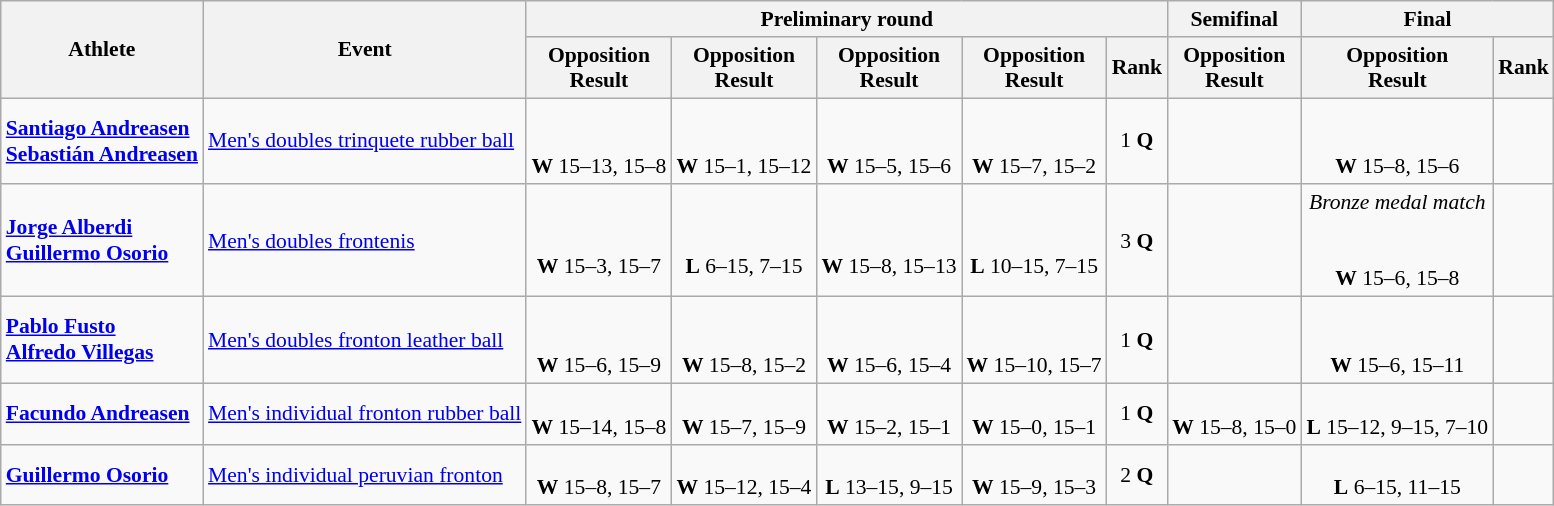<table class="wikitable" style="font-size:90%">
<tr>
<th rowspan="2">Athlete</th>
<th rowspan="2">Event</th>
<th colspan="5">Preliminary round</th>
<th>Semifinal</th>
<th colspan=2>Final</th>
</tr>
<tr>
<th>Opposition<br>Result</th>
<th>Opposition<br>Result</th>
<th>Opposition<br>Result</th>
<th>Opposition<br>Result</th>
<th>Rank</th>
<th>Opposition<br>Result</th>
<th>Opposition<br>Result</th>
<th>Rank</th>
</tr>
<tr style="text-align:center">
<td style="text-align:left"><strong><a href='#'>Santiago Andreasen</a><br><a href='#'>Sebastián Andreasen</a></strong></td>
<td style="text-align:left"><a href='#'>Men's doubles trinquete rubber ball</a></td>
<td><br><br><strong>W</strong> 15–13, 15–8</td>
<td><br><br><strong>W</strong> 15–1, 15–12</td>
<td><br><br><strong>W</strong> 15–5, 15–6</td>
<td><br><br><strong>W</strong> 15–7, 15–2</td>
<td>1 <strong>Q</strong></td>
<td></td>
<td><br><br><strong>W</strong> 15–8, 15–6</td>
<td></td>
</tr>
<tr style="text-align:center">
<td style="text-align:left"><strong><a href='#'>Jorge Alberdi</a><br><a href='#'>Guillermo Osorio</a></strong></td>
<td style="text-align:left"><a href='#'>Men's doubles frontenis</a></td>
<td><br><br><strong>W</strong> 15–3, 15–7</td>
<td><br><br><strong>L</strong> 6–15, 7–15</td>
<td><br><br><strong>W</strong> 15–8, 15–13</td>
<td><br><br><strong>L</strong> 10–15, 7–15</td>
<td>3 <strong>Q</strong></td>
<td></td>
<td><em>Bronze medal match</em><br><br><br><strong>W</strong> 15–6, 15–8</td>
<td></td>
</tr>
<tr style="text-align:center">
<td style="text-align:left"><strong><a href='#'>Pablo Fusto</a><br><a href='#'>Alfredo Villegas</a></strong></td>
<td style="text-align:left"><a href='#'>Men's doubles fronton leather ball</a></td>
<td><br><br><strong>W</strong> 15–6, 15–9</td>
<td><br><br><strong>W</strong> 15–8, 15–2</td>
<td><br><br><strong>W</strong> 15–6, 15–4</td>
<td><br><br><strong>W</strong> 15–10, 15–7</td>
<td>1 <strong>Q</strong></td>
<td></td>
<td><br><br><strong>W</strong> 15–6, 15–11</td>
<td></td>
</tr>
<tr style="text-align:center">
<td style="text-align:left"><strong><a href='#'>Facundo Andreasen</a></strong></td>
<td style="text-align:left"><a href='#'>Men's individual fronton rubber ball</a></td>
<td><br><strong>W</strong> 15–14, 15–8</td>
<td><br><strong>W</strong> 15–7, 15–9</td>
<td><br><strong>W</strong> 15–2, 15–1</td>
<td><br><strong>W</strong> 15–0, 15–1</td>
<td>1 <strong>Q</strong></td>
<td><br><strong>W</strong> 15–8, 15–0</td>
<td><br><strong>L</strong> 15–12, 9–15, 7–10</td>
<td></td>
</tr>
<tr style="text-align:center">
<td style="text-align:left"><strong><a href='#'>Guillermo Osorio</a></strong></td>
<td style="text-align:left"><a href='#'>Men's individual peruvian fronton</a></td>
<td><br><strong>W</strong> 15–8, 15–7</td>
<td><br><strong>W</strong> 15–12, 15–4</td>
<td><br><strong>L</strong> 13–15, 9–15</td>
<td><br><strong>W</strong> 15–9, 15–3</td>
<td>2 <strong>Q</strong></td>
<td></td>
<td><br><strong>L</strong> 6–15, 11–15</td>
<td></td>
</tr>
</table>
